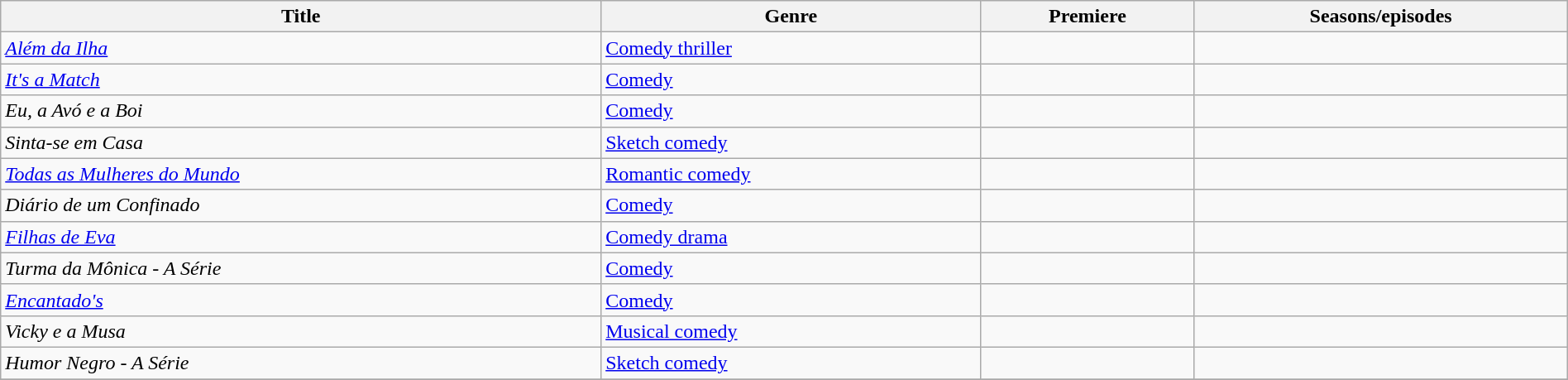<table class="wikitable sortable" style="width:100%;">
<tr>
<th>Title</th>
<th>Genre</th>
<th>Premiere</th>
<th>Seasons/episodes</th>
</tr>
<tr>
<td><em><a href='#'>Além da Ilha</a></em></td>
<td><a href='#'>Comedy thriller</a></td>
<td></td>
<td></td>
</tr>
<tr>
<td><em><a href='#'>It's a Match</a></em></td>
<td><a href='#'>Comedy</a></td>
<td></td>
<td></td>
</tr>
<tr>
<td><em>Eu, a Avó e a Boi</em></td>
<td><a href='#'>Comedy</a></td>
<td></td>
<td></td>
</tr>
<tr>
<td><em>Sinta-se em Casa</em></td>
<td><a href='#'>Sketch comedy</a></td>
<td></td>
<td></td>
</tr>
<tr>
<td><em><a href='#'>Todas as Mulheres do Mundo</a></em></td>
<td><a href='#'>Romantic comedy</a></td>
<td></td>
<td></td>
</tr>
<tr>
<td><em>Diário de um Confinado</em></td>
<td><a href='#'>Comedy</a></td>
<td></td>
<td></td>
</tr>
<tr>
<td><em><a href='#'>Filhas de Eva</a></em></td>
<td><a href='#'>Comedy drama</a></td>
<td></td>
<td></td>
</tr>
<tr>
<td><em>Turma da Mônica - A Série</em></td>
<td><a href='#'>Comedy</a></td>
<td></td>
<td></td>
</tr>
<tr>
<td><em><a href='#'>Encantado's</a></em></td>
<td><a href='#'>Comedy</a></td>
<td></td>
<td></td>
</tr>
<tr>
<td><em>Vicky e a Musa</em></td>
<td><a href='#'>Musical comedy</a></td>
<td></td>
<td></td>
</tr>
<tr>
<td><em>Humor Negro - A Série</em></td>
<td><a href='#'>Sketch comedy</a></td>
<td></td>
<td></td>
</tr>
<tr>
</tr>
</table>
